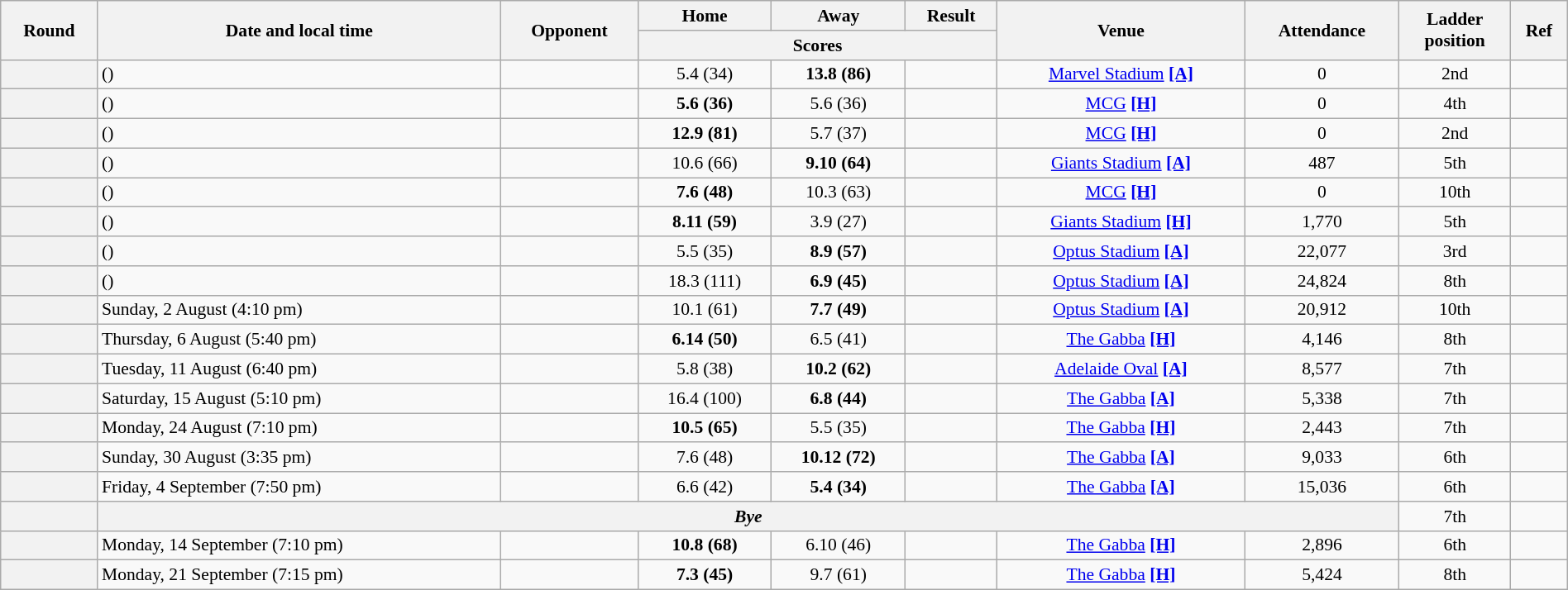<table class="wikitable plainrowheaders" style="font-size:90%; width:100%; text-align:center;">
<tr>
<th scope="col" rowspan="2">Round</th>
<th scope="col" rowspan="2">Date and local time</th>
<th scope="col" rowspan="2">Opponent</th>
<th scope="col">Home</th>
<th scope="col">Away</th>
<th scope="col">Result</th>
<th scope="col" rowspan="2">Venue</th>
<th scope="col" rowspan="2">Attendance</th>
<th scope="col" rowspan="2">Ladder<br>position</th>
<th scope="col" class="unsortable" rowspan=2>Ref</th>
</tr>
<tr>
<th scope="col" colspan="3">Scores</th>
</tr>
<tr>
<th scope="row"></th>
<td align=left> ()</td>
<td align=left></td>
<td>5.4 (34)</td>
<td><strong>13.8 (86)</strong></td>
<td></td>
<td><a href='#'>Marvel Stadium</a> <a href='#'><strong>[A]</strong></a></td>
<td>0</td>
<td>2nd</td>
<td></td>
</tr>
<tr>
<th scope="row"></th>
<td align=left> ()</td>
<td align=left></td>
<td><strong>5.6 (36)</strong></td>
<td>5.6 (36)</td>
<td></td>
<td><a href='#'>MCG</a> <a href='#'><strong>[H]</strong></a></td>
<td>0</td>
<td>4th</td>
<td></td>
</tr>
<tr>
<th scope="row"></th>
<td align=left> ()</td>
<td align=left></td>
<td><strong>12.9 (81)</strong></td>
<td>5.7 (37)</td>
<td></td>
<td><a href='#'>MCG</a> <a href='#'><strong>[H]</strong></a></td>
<td>0</td>
<td>2nd</td>
<td></td>
</tr>
<tr>
<th scope="row"></th>
<td align=left> ()</td>
<td align=left></td>
<td>10.6 (66)</td>
<td><strong>9.10 (64)</strong></td>
<td></td>
<td><a href='#'>Giants Stadium</a> <a href='#'><strong>[A]</strong></a></td>
<td>487</td>
<td>5th</td>
<td></td>
</tr>
<tr>
<th scope="row"></th>
<td align=left> ()</td>
<td align=left></td>
<td><strong>7.6 (48)</strong></td>
<td>10.3 (63)</td>
<td></td>
<td><a href='#'>MCG</a> <a href='#'><strong>[H]</strong></a></td>
<td>0</td>
<td>10th</td>
<td></td>
</tr>
<tr>
<th scope="row"></th>
<td align=left> ()</td>
<td align=left></td>
<td><strong>8.11 (59)</strong></td>
<td>3.9 (27)</td>
<td></td>
<td><a href='#'>Giants Stadium</a> <a href='#'><strong>[H]</strong></a></td>
<td>1,770</td>
<td>5th</td>
<td></td>
</tr>
<tr>
<th scope="row"></th>
<td align=left> ()</td>
<td align=left></td>
<td>5.5 (35)</td>
<td><strong>8.9 (57)</strong></td>
<td></td>
<td><a href='#'>Optus Stadium</a> <a href='#'><strong>[A]</strong></a></td>
<td>22,077</td>
<td>3rd</td>
<td></td>
</tr>
<tr>
<th scope="row"></th>
<td align=left> ()</td>
<td align=left></td>
<td>18.3 (111)</td>
<td><strong>6.9 (45)</strong></td>
<td></td>
<td><a href='#'>Optus Stadium</a> <a href='#'><strong>[A]</strong></a></td>
<td>24,824</td>
<td>8th</td>
<td></td>
</tr>
<tr>
<th scope="row"></th>
<td align=left>Sunday, 2 August (4:10 pm)</td>
<td align=left></td>
<td>10.1 (61)</td>
<td><strong>7.7 (49)</strong></td>
<td></td>
<td><a href='#'>Optus Stadium</a> <a href='#'><strong>[A]</strong></a></td>
<td>20,912</td>
<td>10th</td>
<td></td>
</tr>
<tr>
<th scope="row"></th>
<td align=left>Thursday, 6 August (5:40 pm)</td>
<td align=left></td>
<td><strong>6.14 (50)</strong></td>
<td>6.5 (41)</td>
<td></td>
<td><a href='#'>The Gabba</a> <a href='#'><strong>[H]</strong></a></td>
<td>4,146</td>
<td>8th</td>
<td></td>
</tr>
<tr>
<th scope="row"></th>
<td align=left>Tuesday, 11 August (6:40 pm)</td>
<td align=left></td>
<td>5.8 (38)</td>
<td><strong>10.2 (62)</strong></td>
<td></td>
<td><a href='#'>Adelaide Oval</a> <a href='#'><strong>[A]</strong></a></td>
<td>8,577</td>
<td>7th</td>
<td></td>
</tr>
<tr>
<th scope="row"></th>
<td align=left>Saturday, 15 August (5:10 pm)</td>
<td align=left></td>
<td>16.4 (100)</td>
<td><strong>6.8 (44)</strong></td>
<td></td>
<td><a href='#'>The Gabba</a> <a href='#'><strong>[A]</strong></a></td>
<td>5,338</td>
<td>7th</td>
<td></td>
</tr>
<tr>
<th scope="row"></th>
<td align=left>Monday, 24 August (7:10 pm)</td>
<td align=left></td>
<td><strong>10.5 (65)</strong></td>
<td>5.5 (35)</td>
<td></td>
<td><a href='#'>The Gabba</a> <a href='#'><strong>[H]</strong></a></td>
<td>2,443</td>
<td>7th</td>
<td></td>
</tr>
<tr>
<th scope="row"></th>
<td align=left>Sunday, 30 August (3:35 pm)</td>
<td align=left></td>
<td>7.6 (48)</td>
<td><strong>10.12 (72)</strong></td>
<td></td>
<td><a href='#'>The Gabba</a> <a href='#'><strong>[A]</strong></a></td>
<td>9,033</td>
<td>6th</td>
<td></td>
</tr>
<tr>
<th scope="row"></th>
<td align=left>Friday, 4 September (7:50 pm)</td>
<td align=left></td>
<td>6.6 (42)</td>
<td><strong>5.4 (34)</strong></td>
<td></td>
<td><a href='#'>The Gabba</a> <a href='#'><strong>[A]</strong></a></td>
<td>15,036</td>
<td>6th</td>
<td></td>
</tr>
<tr>
<th scope="row"></th>
<th colspan=7><span><em>Bye</em></span></th>
<td>7th</td>
</tr>
<tr>
<th scope="row"></th>
<td align=left>Monday, 14 September (7:10 pm)</td>
<td align=left></td>
<td><strong>10.8 (68)</strong></td>
<td>6.10 (46)</td>
<td></td>
<td><a href='#'>The Gabba</a> <a href='#'><strong>[H]</strong></a></td>
<td>2,896</td>
<td>6th</td>
<td></td>
</tr>
<tr>
<th scope="row"></th>
<td align=left>Monday, 21 September (7:15 pm)</td>
<td align=left></td>
<td><strong>7.3 (45)</strong></td>
<td>9.7 (61)</td>
<td></td>
<td><a href='#'>The Gabba</a> <a href='#'><strong>[H]</strong></a></td>
<td>5,424</td>
<td>8th</td>
<td></td>
</tr>
</table>
